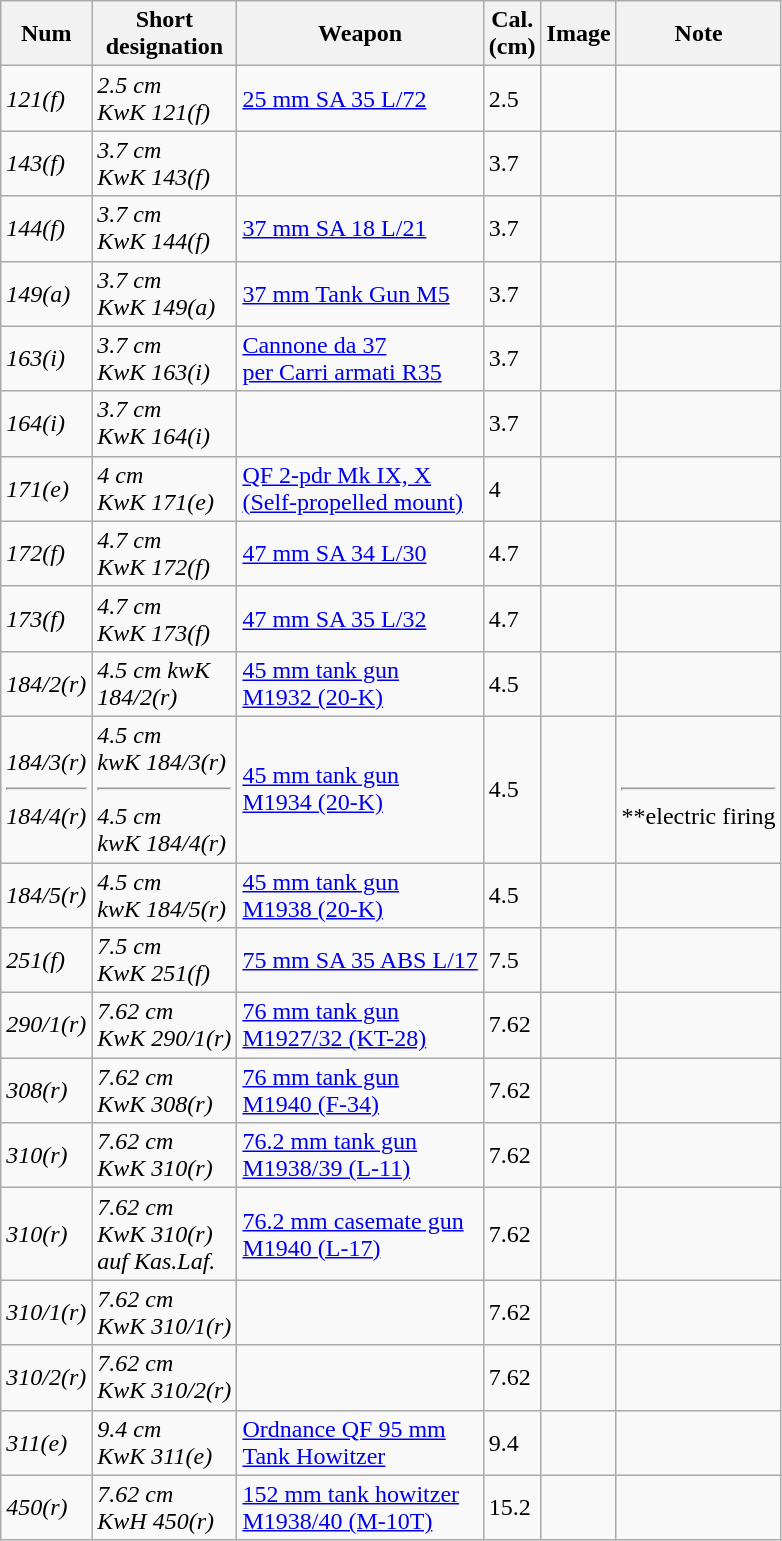<table class="wikitable sortable mw-collapsible mw-collapsed">
<tr>
<th>Num</th>
<th>Short<br>designation</th>
<th>Weapon</th>
<th>Cal.<br>(cm)</th>
<th>Image</th>
<th>Note</th>
</tr>
<tr>
<td><em>121(f)</em></td>
<td><em>2.5 cm<br>KwK 121(f)</em></td>
<td><a href='#'>25 mm SA 35 L/72</a></td>
<td>2.5</td>
<td></td>
<td></td>
</tr>
<tr>
<td><em>143(f)</em></td>
<td><em>3.7 cm<br>KwK 143(f)</em></td>
<td></td>
<td>3.7</td>
<td></td>
<td></td>
</tr>
<tr>
<td><em>144(f)</em></td>
<td><em>3.7 cm<br>KwK 144(f)</em></td>
<td><a href='#'>37 mm SA 18 L/21</a></td>
<td>3.7</td>
<td></td>
<td></td>
</tr>
<tr>
<td><em>149(a)</em></td>
<td><em>3.7 cm<br>KwK 149(a)</em></td>
<td><a href='#'>37 mm Tank Gun M5</a></td>
<td>3.7</td>
<td></td>
<td></td>
</tr>
<tr>
<td><em>163(i)</em></td>
<td><em>3.7 cm<br>KwK 163(i)</em></td>
<td><a href='#'>Cannone da 37<br>per Carri armati R35</a></td>
<td>3.7</td>
<td></td>
<td></td>
</tr>
<tr>
<td><em>164(i)</em></td>
<td><em>3.7 cm<br>KwK 164(i)</em></td>
<td></td>
<td>3.7</td>
<td></td>
<td></td>
</tr>
<tr>
<td><em>171(e)</em></td>
<td><em>4 cm<br>KwK 171(e)</em></td>
<td><a href='#'>QF 2-pdr Mk IX, X<br>(Self-propelled mount)</a></td>
<td>4</td>
<td></td>
<td></td>
</tr>
<tr>
<td><em>172(f)</em></td>
<td><em>4.7 cm<br>KwK 172(f)</em></td>
<td><a href='#'>47 mm SA 34 L/30</a></td>
<td>4.7</td>
<td></td>
<td></td>
</tr>
<tr>
<td><em>173(f)</em></td>
<td><em>4.7 cm<br>KwK 173(f)</em></td>
<td><a href='#'>47 mm SA 35 L/32</a></td>
<td>4.7</td>
<td></td>
<td></td>
</tr>
<tr>
<td><em>184/2(r)</em></td>
<td><em>4.5 cm kwK<br>184/2(r)</em></td>
<td><a href='#'>45 mm tank gun<br>M1932 (20-K)</a></td>
<td>4.5</td>
<td></td>
<td></td>
</tr>
<tr>
<td><em>184/3(r)<hr>184/4(r)</em></td>
<td><em>4.5 cm<br>kwK 184/3(r)<hr>4.5 cm<br>kwK 184/4(r)</em></td>
<td><a href='#'>45 mm tank gun<br>M1934 (20-K)</a></td>
<td>4.5</td>
<td></td>
<td> <hr>**electric firing</td>
</tr>
<tr>
<td><em>184/5(r)</em></td>
<td><em>4.5 cm<br>kwK 184/5(r)</em></td>
<td><a href='#'>45 mm tank gun<br>M1938 (20-K)</a></td>
<td>4.5</td>
<td></td>
<td></td>
</tr>
<tr>
<td><em>251(f)</em></td>
<td><em>7.5 cm<br>KwK 251(f)</em></td>
<td><a href='#'>75 mm SA 35 ABS L/17</a></td>
<td>7.5</td>
<td></td>
<td></td>
</tr>
<tr>
<td><em>290/1(r)</em></td>
<td><em>7.62 cm<br>KwK 290/1(r)</em></td>
<td><a href='#'>76 mm tank gun<br>M1927/32 (KT-28)</a></td>
<td>7.62</td>
<td></td>
<td></td>
</tr>
<tr>
<td><em>308(r)</em></td>
<td><em>7.62 cm<br>KwK 308(r)</em></td>
<td><a href='#'>76 mm tank gun<br>M1940 (F-34)</a></td>
<td>7.62</td>
<td></td>
<td></td>
</tr>
<tr>
<td><em>310(r)</em></td>
<td><em>7.62 cm<br>KwK 310(r)</em></td>
<td><a href='#'>76.2 mm tank gun<br>M1938/39 (L-11)</a></td>
<td>7.62</td>
<td></td>
<td></td>
</tr>
<tr>
<td><em>310(r)</em></td>
<td><em>7.62 cm<br>KwK 310(r)<br>auf Kas.Laf.</em></td>
<td><a href='#'>76.2 mm casemate gun<br>M1940 (L-17)</a></td>
<td>7.62</td>
<td></td>
<td></td>
</tr>
<tr>
<td><em>310/1(r)</em></td>
<td><em>7.62 cm<br>KwK 310/1(r)</em></td>
<td></td>
<td>7.62</td>
<td></td>
<td></td>
</tr>
<tr>
<td><em>310/2(r)</em></td>
<td><em>7.62 cm<br>KwK 310/2(r)</em></td>
<td></td>
<td>7.62</td>
<td></td>
<td></td>
</tr>
<tr>
<td><em>311(e)</em></td>
<td><em>9.4 cm<br>KwK 311(e)</em></td>
<td><a href='#'>Ordnance QF 95 mm<br>Tank Howitzer</a></td>
<td>9.4</td>
<td></td>
<td></td>
</tr>
<tr>
<td><em>450(r)</em></td>
<td><em>7.62 cm<br>KwH 450(r)</em></td>
<td><a href='#'>152 mm tank howitzer<br>M1938/40 (M-10T)</a></td>
<td>15.2</td>
<td></td>
<td></td>
</tr>
</table>
